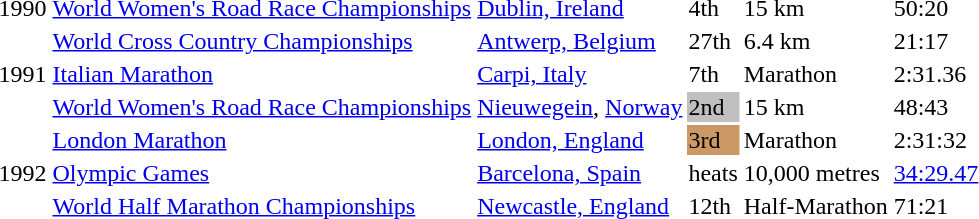<table>
<tr>
<td>1990</td>
<td><a href='#'>World Women's Road Race Championships</a></td>
<td><a href='#'>Dublin, Ireland</a></td>
<td>4th</td>
<td>15 km</td>
<td>50:20</td>
</tr>
<tr>
<td rowspan=3>1991</td>
<td><a href='#'>World Cross Country Championships</a></td>
<td><a href='#'>Antwerp, Belgium</a></td>
<td>27th</td>
<td>6.4 km</td>
<td>21:17</td>
</tr>
<tr>
<td><a href='#'>Italian Marathon</a></td>
<td><a href='#'>Carpi, Italy</a></td>
<td>7th</td>
<td>Marathon</td>
<td>2:31.36</td>
</tr>
<tr>
<td><a href='#'>World Women's Road Race Championships</a></td>
<td><a href='#'>Nieuwegein</a>, <a href='#'>Norway</a></td>
<td bgcolor="silver">2nd</td>
<td>15 km</td>
<td>48:43</td>
</tr>
<tr>
<td rowspan=3>1992</td>
<td><a href='#'>London Marathon</a></td>
<td><a href='#'>London, England</a></td>
<td bgcolor="cc9966">3rd</td>
<td>Marathon</td>
<td>2:31:32</td>
</tr>
<tr>
<td><a href='#'>Olympic Games</a></td>
<td><a href='#'>Barcelona, Spain</a></td>
<td>heats</td>
<td>10,000 metres</td>
<td><a href='#'>34:29.47</a></td>
</tr>
<tr>
<td><a href='#'>World Half Marathon Championships</a></td>
<td><a href='#'>Newcastle, England</a></td>
<td>12th</td>
<td>Half-Marathon</td>
<td>71:21</td>
</tr>
</table>
